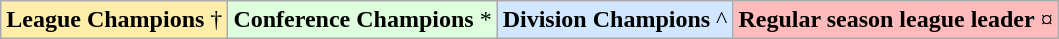<table class="wikitable">
<tr>
<td bgcolor="#ffeeaa"><strong>League Champions</strong> †</td>
<td bgcolor="#ddffdd"><strong>Conference Champions</strong> *</td>
<td bgcolor="#d0e7ff"><strong>Division Champions</strong> ^</td>
<td bgcolor="#ffbbbb"><strong>Regular season league leader</strong> ¤</td>
</tr>
</table>
